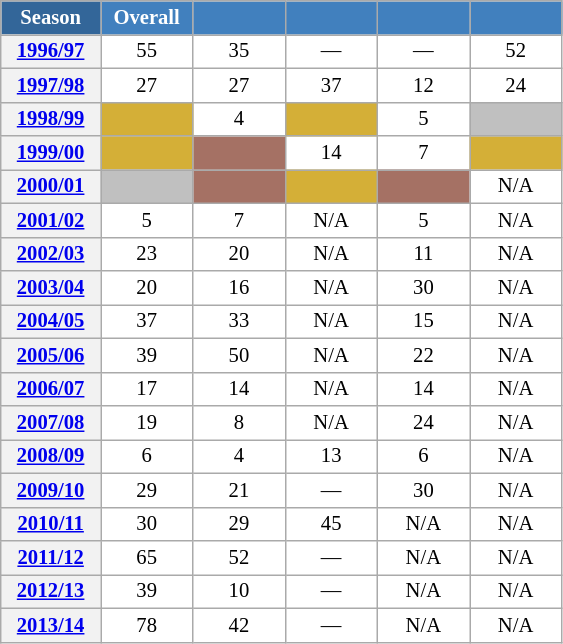<table class="wikitable plainrowheaders" style="background:#fff; font-size:86%; line-height:16px; border:gray solid 1px; border-collapse:collapse;">
<tr>
<th style="background-color:#369; color:white; width:60px;"> Season </th>
<th style="background-color:#4180be; color:white; width:55px;">Overall</th>
<th style="background-color:#4180be; color:white; width:55px;"></th>
<th style="background-color:#4180be; color:white; width:55px;"></th>
<th style="background-color:#4180be; color:white; width:55px;"></th>
<th style="background-color:#4180be; color:white; width:55px;"></th>
</tr>
<tr>
<th scope=row align=center><a href='#'>1996/97</a></th>
<td align=center>55</td>
<td align=center>35</td>
<td align=center>—</td>
<td align=center>—</td>
<td align=center>52</td>
</tr>
<tr>
<th scope=row align=center><a href='#'>1997/98</a></th>
<td align=center>27</td>
<td align=center>27</td>
<td align=center>37</td>
<td align=center>12</td>
<td align=center>24</td>
</tr>
<tr>
<th scope=row align=center><a href='#'>1998/99</a></th>
<td align=center bgcolor=#D4AF37></td>
<td align=center>4</td>
<td align=center bgcolor=#D4AF37></td>
<td align=center>5</td>
<td align=center bgcolor=silver></td>
</tr>
<tr>
<th scope=row align=center><a href='#'>1999/00</a></th>
<td align=center bgcolor=#D4AF37></td>
<td align=center bgcolor=#A57164></td>
<td align=center>14</td>
<td align=center>7</td>
<td align=center bgcolor=#D4AF37></td>
</tr>
<tr>
<th scope=row align=center><a href='#'>2000/01</a></th>
<td align=center bgcolor=silver></td>
<td align=center bgcolor=#A57164></td>
<td align=center bgcolor=#D4AF37></td>
<td align=center bgcolor=#A57164></td>
<td align=center>N/A</td>
</tr>
<tr>
<th scope=row align=center><a href='#'>2001/02</a></th>
<td align=center>5</td>
<td align=center>7</td>
<td align=center>N/A</td>
<td align=center>5</td>
<td align=center>N/A</td>
</tr>
<tr>
<th scope=row align=center><a href='#'>2002/03</a></th>
<td align=center>23</td>
<td align=center>20</td>
<td align=center>N/A</td>
<td align=center>11</td>
<td align=center>N/A</td>
</tr>
<tr>
<th scope=row align=center><a href='#'>2003/04</a></th>
<td align=center>20</td>
<td align=center>16</td>
<td align=center>N/A</td>
<td align=center>30</td>
<td align=center>N/A</td>
</tr>
<tr>
<th scope=row align=center><a href='#'>2004/05</a></th>
<td align=center>37</td>
<td align=center>33</td>
<td align=center>N/A</td>
<td align=center>15</td>
<td align=center>N/A</td>
</tr>
<tr>
<th scope=row align=center><a href='#'>2005/06</a></th>
<td align=center>39</td>
<td align=center>50</td>
<td align=center>N/A</td>
<td align=center>22</td>
<td align=center>N/A</td>
</tr>
<tr>
<th scope=row align=center><a href='#'>2006/07</a></th>
<td align=center>17</td>
<td align=center>14</td>
<td align=center>N/A</td>
<td align=center>14</td>
<td align=center>N/A</td>
</tr>
<tr>
<th scope=row align=center><a href='#'>2007/08</a></th>
<td align=center>19</td>
<td align=center>8</td>
<td align=center>N/A</td>
<td align=center>24</td>
<td align=center>N/A</td>
</tr>
<tr>
<th scope=row align=center><a href='#'>2008/09</a></th>
<td align=center>6</td>
<td align=center>4</td>
<td align=center>13</td>
<td align=center>6</td>
<td align=center>N/A</td>
</tr>
<tr>
<th scope=row align=center><a href='#'>2009/10</a></th>
<td align=center>29</td>
<td align=center>21</td>
<td align=center>—</td>
<td align=center>30</td>
<td align=center>N/A</td>
</tr>
<tr>
<th scope=row align=center><a href='#'>2010/11</a></th>
<td align=center>30</td>
<td align=center>29</td>
<td align=center>45</td>
<td align=center>N/A</td>
<td align=center>N/A</td>
</tr>
<tr>
<th scope=row align=center><a href='#'>2011/12</a></th>
<td align=center>65</td>
<td align=center>52</td>
<td align=center>—</td>
<td align=center>N/A</td>
<td align=center>N/A</td>
</tr>
<tr>
<th scope=row align=center><a href='#'>2012/13</a></th>
<td align=center>39</td>
<td align=center>10</td>
<td align=center>—</td>
<td align=center>N/A</td>
<td align=center>N/A</td>
</tr>
<tr>
<th scope=row align=center><a href='#'>2013/14</a></th>
<td align=center>78</td>
<td align=center>42</td>
<td align=center>—</td>
<td align=center>N/A</td>
<td align=center>N/A</td>
</tr>
</table>
